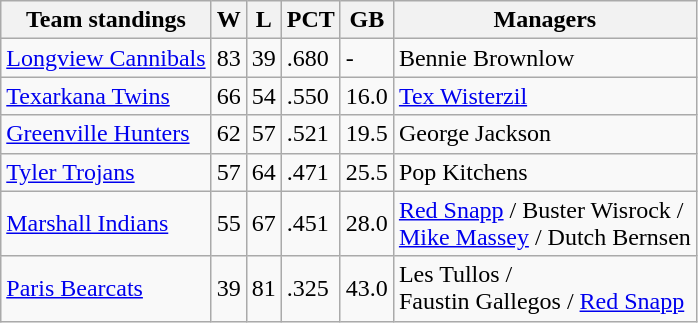<table class="wikitable">
<tr>
<th>Team standings</th>
<th>W</th>
<th>L</th>
<th>PCT</th>
<th>GB</th>
<th>Managers</th>
</tr>
<tr>
<td><a href='#'>Longview Cannibals</a></td>
<td>83</td>
<td>39</td>
<td>.680</td>
<td>-</td>
<td>Bennie Brownlow</td>
</tr>
<tr>
<td><a href='#'>Texarkana Twins</a></td>
<td>66</td>
<td>54</td>
<td>.550</td>
<td>16.0</td>
<td><a href='#'>Tex Wisterzil</a></td>
</tr>
<tr>
<td><a href='#'>Greenville Hunters</a></td>
<td>62</td>
<td>57</td>
<td>.521</td>
<td>19.5</td>
<td>George Jackson</td>
</tr>
<tr>
<td><a href='#'>Tyler Trojans</a></td>
<td>57</td>
<td>64</td>
<td>.471</td>
<td>25.5</td>
<td>Pop Kitchens</td>
</tr>
<tr>
<td><a href='#'>Marshall Indians</a></td>
<td>55</td>
<td>67</td>
<td>.451</td>
<td>28.0</td>
<td><a href='#'>Red Snapp</a> / Buster Wisrock /<br> <a href='#'>Mike Massey</a> / Dutch Bernsen</td>
</tr>
<tr>
<td><a href='#'>Paris Bearcats</a></td>
<td>39</td>
<td>81</td>
<td>.325</td>
<td>43.0</td>
<td>Les Tullos /<br> Faustin Gallegos / <a href='#'>Red Snapp</a></td>
</tr>
</table>
